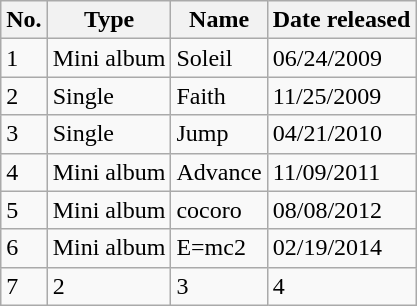<table class="wikitable">
<tr>
<th>No.</th>
<th>Type</th>
<th>Name</th>
<th>Date released</th>
</tr>
<tr>
<td>1</td>
<td>Mini album</td>
<td>Soleil</td>
<td>06/24/2009</td>
</tr>
<tr>
<td>2</td>
<td>Single</td>
<td>Faith</td>
<td>11/25/2009</td>
</tr>
<tr>
<td>3</td>
<td>Single</td>
<td>Jump</td>
<td>04/21/2010</td>
</tr>
<tr>
<td>4</td>
<td>Mini album</td>
<td>Advance</td>
<td>11/09/2011</td>
</tr>
<tr>
<td>5</td>
<td>Mini album</td>
<td>cocoro</td>
<td>08/08/2012</td>
</tr>
<tr>
<td>6</td>
<td>Mini album</td>
<td>E=mc2</td>
<td>02/19/2014</td>
</tr>
<tr>
<td>7</td>
<td>2</td>
<td>3</td>
<td>4</td>
</tr>
</table>
